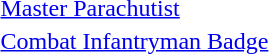<table>
<tr>
<td> <a href='#'>Master Parachutist</a></td>
</tr>
<tr>
<td> <a href='#'>Combat Infantryman Badge</a></td>
</tr>
</table>
